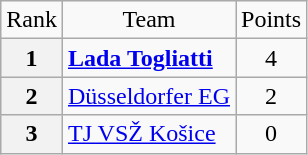<table class="wikitable" style="text-align: center;">
<tr>
<td>Rank</td>
<td>Team</td>
<td>Points</td>
</tr>
<tr>
<th>1</th>
<td style="text-align: left;"> <strong><a href='#'>Lada Togliatti</a></strong></td>
<td>4</td>
</tr>
<tr>
<th>2</th>
<td style="text-align: left;"> <a href='#'>Düsseldorfer EG</a></td>
<td>2</td>
</tr>
<tr>
<th>3</th>
<td style="text-align: left;"> <a href='#'>TJ VSŽ Košice</a></td>
<td>0</td>
</tr>
</table>
